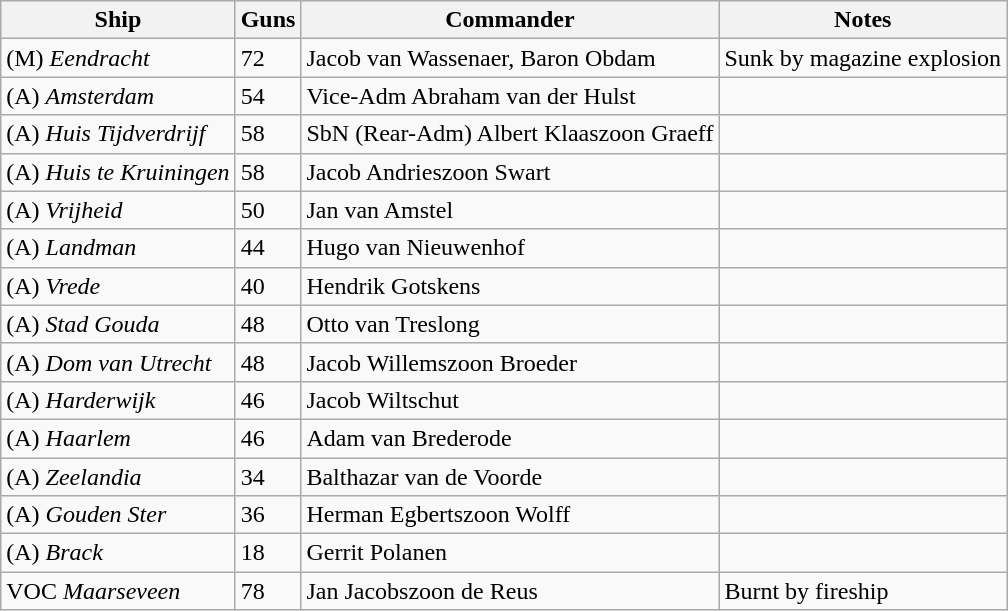<table class="wikitable">
<tr>
<th>Ship</th>
<th>Guns</th>
<th>Commander</th>
<th>Notes</th>
</tr>
<tr>
<td>(M) <em>Eendracht</em></td>
<td>72</td>
<td>Jacob van Wassenaer, Baron Obdam</td>
<td>Sunk by magazine explosion</td>
</tr>
<tr>
<td>(A) <em>Amsterdam</em></td>
<td>54</td>
<td>Vice-Adm Abraham van der Hulst</td>
<td></td>
</tr>
<tr>
<td>(A) <em>Huis Tijdverdrijf</em></td>
<td>58</td>
<td>SbN (Rear-Adm) Albert Klaaszoon Graeff</td>
<td></td>
</tr>
<tr>
<td>(A) <em>Huis te Kruiningen</em></td>
<td>58</td>
<td>Jacob Andrieszoon Swart</td>
<td></td>
</tr>
<tr>
<td>(A) <em>Vrijheid</em></td>
<td>50</td>
<td>Jan van Amstel</td>
<td></td>
</tr>
<tr>
<td>(A) <em>Landman</em></td>
<td>44</td>
<td>Hugo van Nieuwenhof</td>
<td></td>
</tr>
<tr>
<td>(A) <em>Vrede</em></td>
<td>40</td>
<td>Hendrik Gotskens</td>
<td></td>
</tr>
<tr>
<td>(A) <em>Stad Gouda</em></td>
<td>48</td>
<td>Otto van Treslong</td>
<td></td>
</tr>
<tr>
<td>(A) <em>Dom van Utrecht</em></td>
<td>48</td>
<td>Jacob Willemszoon Broeder</td>
<td></td>
</tr>
<tr>
<td>(A) <em>Harderwijk</em></td>
<td>46</td>
<td>Jacob Wiltschut</td>
<td></td>
</tr>
<tr>
<td>(A) <em>Haarlem</em></td>
<td>46</td>
<td>Adam van Brederode</td>
<td></td>
</tr>
<tr>
<td>(A) <em>Zeelandia</em></td>
<td>34</td>
<td>Balthazar van de Voorde</td>
<td></td>
</tr>
<tr>
<td>(A) <em>Gouden Ster</em></td>
<td>36</td>
<td>Herman Egbertszoon Wolff</td>
<td></td>
</tr>
<tr>
<td>(A) <em>Brack</em></td>
<td>18</td>
<td>Gerrit Polanen</td>
<td></td>
</tr>
<tr>
<td>VOC <em>Maarseveen</em></td>
<td>78</td>
<td>Jan Jacobszoon de Reus</td>
<td>Burnt by fireship</td>
</tr>
</table>
